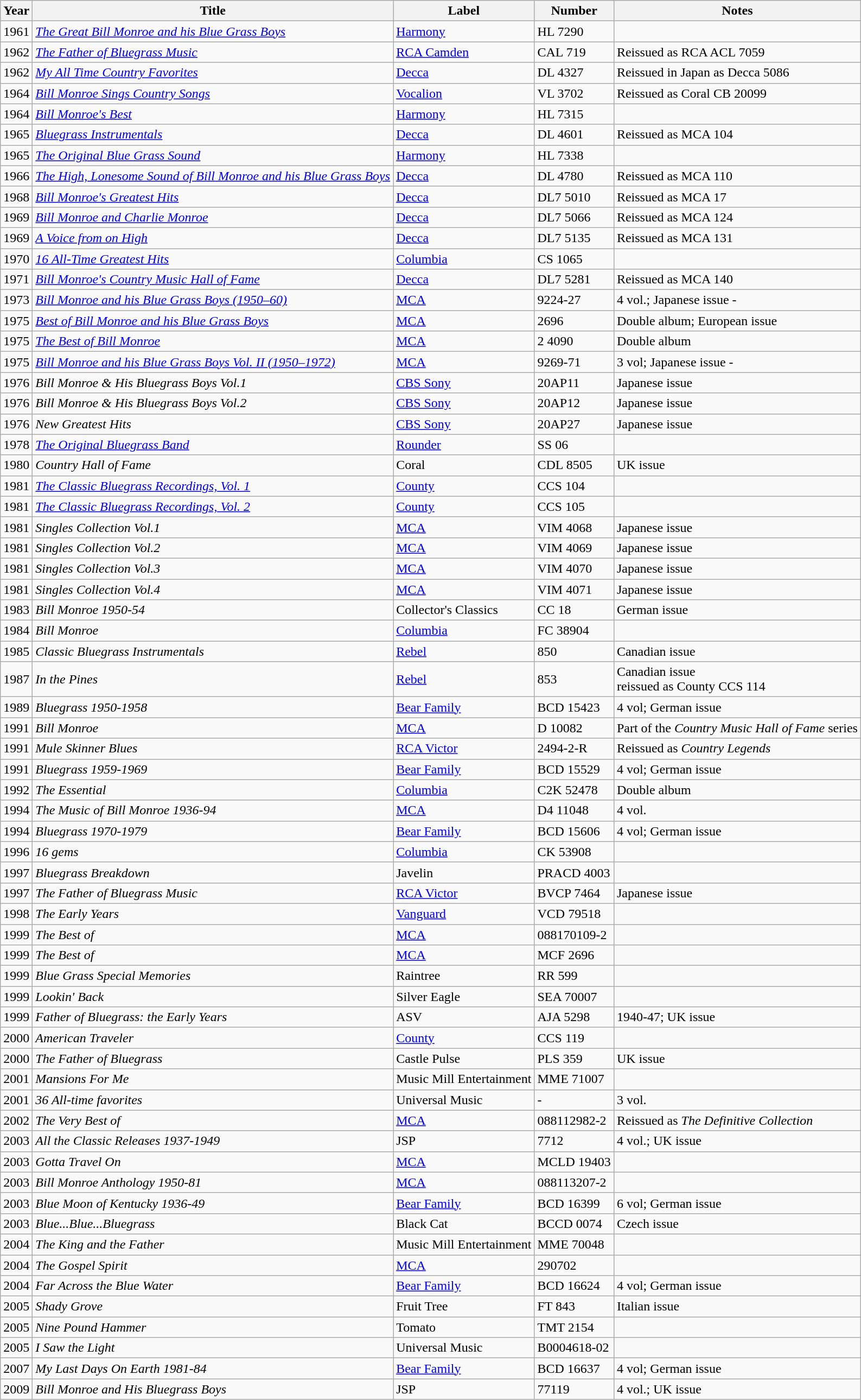<table class="wikitable">
<tr>
<th>Year</th>
<th>Title</th>
<th>Label</th>
<th>Number</th>
<th>Notes</th>
</tr>
<tr>
<td>1961</td>
<td><em><a href='#'>The Great Bill Monroe and his Blue Grass Boys</a></em></td>
<td><a href='#'>Harmony</a></td>
<td>HL 7290</td>
<td></td>
</tr>
<tr>
<td>1962</td>
<td><em><a href='#'>The Father of Bluegrass Music</a></em></td>
<td><a href='#'>RCA Camden</a></td>
<td>CAL 719</td>
<td>Reissued as RCA ACL 7059</td>
</tr>
<tr>
<td>1962</td>
<td><em><a href='#'>My All Time Country Favorites</a></em></td>
<td><a href='#'>Decca</a></td>
<td>DL 4327</td>
<td>Reissued in Japan as Decca 5086</td>
</tr>
<tr>
<td>1964</td>
<td><em><a href='#'>Bill Monroe Sings Country Songs</a></em></td>
<td><a href='#'>Vocalion</a></td>
<td>VL 3702</td>
<td>Reissued as Coral CB 20099</td>
</tr>
<tr>
<td>1964</td>
<td><em><a href='#'>Bill Monroe's Best</a></em></td>
<td><a href='#'>Harmony</a></td>
<td>HL 7315</td>
<td></td>
</tr>
<tr>
<td>1965</td>
<td><em><a href='#'>Bluegrass Instrumentals</a></em></td>
<td><a href='#'>Decca</a></td>
<td>DL 4601</td>
<td>Reissued as MCA 104</td>
</tr>
<tr>
<td>1965</td>
<td><em><a href='#'>The Original Blue Grass Sound</a></em></td>
<td><a href='#'>Harmony</a></td>
<td>HL 7338</td>
<td></td>
</tr>
<tr>
<td>1966</td>
<td><em><a href='#'>The High, Lonesome Sound of Bill Monroe and his Blue Grass Boys</a></em></td>
<td><a href='#'>Decca</a></td>
<td>DL 4780</td>
<td>Reissued as MCA 110</td>
</tr>
<tr>
<td>1968</td>
<td><em><a href='#'>Bill Monroe's Greatest Hits</a></em></td>
<td><a href='#'>Decca</a></td>
<td>DL7 5010</td>
<td>Reissued as MCA 17</td>
</tr>
<tr>
<td>1969</td>
<td><em><a href='#'>Bill Monroe and Charlie Monroe</a></em></td>
<td><a href='#'>Decca</a></td>
<td>DL7 5066</td>
<td>Reissued as MCA 124</td>
</tr>
<tr>
<td>1969</td>
<td><em><a href='#'>A Voice from on High</a></em></td>
<td><a href='#'>Decca</a></td>
<td>DL7 5135</td>
<td>Reissued as MCA 131</td>
</tr>
<tr>
<td>1970</td>
<td><em><a href='#'>16 All-Time Greatest Hits</a></em></td>
<td><a href='#'>Columbia</a></td>
<td>CS 1065</td>
<td></td>
</tr>
<tr>
<td>1971</td>
<td><em><a href='#'>Bill Monroe's Country Music Hall of Fame</a></em></td>
<td><a href='#'>Decca</a></td>
<td>DL7 5281</td>
<td>Reissued as MCA 140</td>
</tr>
<tr>
<td>1973</td>
<td><em><a href='#'>Bill Monroe and his Blue Grass Boys (1950–60)</a></em></td>
<td><a href='#'>MCA</a></td>
<td>9224-27</td>
<td>4 vol.; Japanese issue -</td>
</tr>
<tr>
<td>1975</td>
<td><em><a href='#'>Best of Bill Monroe and his Blue Grass Boys</a></em></td>
<td><a href='#'>MCA</a></td>
<td>2696</td>
<td>Double album; European issue</td>
</tr>
<tr>
<td>1975</td>
<td><em><a href='#'>The Best of Bill Monroe</a></em></td>
<td><a href='#'>MCA</a></td>
<td>2 4090</td>
<td>Double album</td>
</tr>
<tr>
<td>1975</td>
<td><em><a href='#'>Bill Monroe and his Blue Grass Boys Vol. II (1950–1972)</a></em></td>
<td><a href='#'>MCA</a></td>
<td>9269-71</td>
<td>3 vol; Japanese issue -</td>
</tr>
<tr>
<td>1976</td>
<td><em>Bill Monroe & His Bluegrass Boys Vol.1</em></td>
<td><a href='#'>CBS Sony</a></td>
<td>20AP11</td>
<td>Japanese issue</td>
</tr>
<tr>
<td>1976</td>
<td><em>Bill Monroe & His Bluegrass Boys Vol.2</em></td>
<td><a href='#'>CBS Sony</a></td>
<td>20AP12</td>
<td>Japanese issue</td>
</tr>
<tr>
<td>1976</td>
<td><em>New Greatest Hits</em></td>
<td><a href='#'>CBS Sony</a></td>
<td>20AP27</td>
<td>Japanese issue</td>
</tr>
<tr>
<td>1978</td>
<td><em><a href='#'>The Original Bluegrass Band</a></em></td>
<td><a href='#'>Rounder</a></td>
<td>SS 06</td>
<td></td>
</tr>
<tr>
<td>1980</td>
<td><em>Country Hall of Fame</em></td>
<td>Coral</td>
<td>CDL 8505</td>
<td>UK issue</td>
</tr>
<tr>
<td>1981</td>
<td><em><a href='#'>The Classic Bluegrass Recordings, Vol. 1</a></em></td>
<td><a href='#'>County</a></td>
<td>CCS 104</td>
<td></td>
</tr>
<tr>
<td>1981</td>
<td><em><a href='#'>The Classic Bluegrass Recordings, Vol. 2</a></em></td>
<td><a href='#'>County</a></td>
<td>CCS 105</td>
<td></td>
</tr>
<tr>
<td>1981</td>
<td><em>Singles Collection Vol.1</em></td>
<td><a href='#'>MCA</a></td>
<td>VIM 4068</td>
<td>Japanese issue</td>
</tr>
<tr>
<td>1981</td>
<td><em>Singles Collection Vol.2</em></td>
<td><a href='#'>MCA</a></td>
<td>VIM 4069</td>
<td>Japanese issue</td>
</tr>
<tr>
<td>1981</td>
<td><em>Singles Collection Vol.3</em></td>
<td><a href='#'>MCA</a></td>
<td>VIM 4070</td>
<td>Japanese issue</td>
</tr>
<tr>
<td>1981</td>
<td><em>Singles Collection Vol.4</em></td>
<td><a href='#'>MCA</a></td>
<td>VIM 4071</td>
<td>Japanese issue</td>
</tr>
<tr>
<td>1983</td>
<td><em>Bill Monroe 1950-54</em></td>
<td>Collector's Classics</td>
<td>CC 18</td>
<td>German issue</td>
</tr>
<tr>
<td>1984</td>
<td><em>Bill Monroe</em></td>
<td><a href='#'>Columbia</a></td>
<td>FC 38904</td>
<td></td>
</tr>
<tr>
<td>1985</td>
<td><em>Classic Bluegrass Instrumentals</em></td>
<td><a href='#'>Rebel</a></td>
<td>850</td>
<td>Canadian issue</td>
</tr>
<tr>
<td>1987</td>
<td><em>In the Pines</em></td>
<td><a href='#'>Rebel</a></td>
<td>853</td>
<td>Canadian issue<br>reissued as County CCS 114</td>
</tr>
<tr>
<td>1989</td>
<td><em>Bluegrass 1950-1958</em></td>
<td><a href='#'>Bear Family</a></td>
<td>BCD 15423</td>
<td>4 vol; German issue</td>
</tr>
<tr>
<td>1991</td>
<td><em>Bill Monroe</em></td>
<td><a href='#'>MCA</a></td>
<td>D 10082</td>
<td>Part of the <em>Country Music Hall of Fame</em> series</td>
</tr>
<tr>
<td>1991</td>
<td><em>Mule Skinner Blues</em></td>
<td><a href='#'>RCA Victor</a></td>
<td>2494-2-R</td>
<td>Reissued as <em>Country Legends</em></td>
</tr>
<tr>
<td>1991</td>
<td><em>Bluegrass 1959-1969</em></td>
<td><a href='#'>Bear Family</a></td>
<td>BCD 15529</td>
<td>4 vol; German issue</td>
</tr>
<tr>
<td>1992</td>
<td><em>The Essential</em></td>
<td><a href='#'>Columbia</a></td>
<td>C2K 52478</td>
<td>Double album</td>
</tr>
<tr>
<td>1994</td>
<td><em>The Music of Bill Monroe 1936-94</em></td>
<td><a href='#'>MCA</a></td>
<td>D4 11048</td>
<td>4 vol.</td>
</tr>
<tr>
<td>1994</td>
<td><em>Bluegrass 1970-1979</em></td>
<td><a href='#'>Bear Family</a></td>
<td>BCD 15606</td>
<td>4 vol; German issue</td>
</tr>
<tr>
<td>1996</td>
<td><em>16 gems</em></td>
<td><a href='#'>Columbia</a></td>
<td>CK 53908</td>
<td></td>
</tr>
<tr>
<td>1997</td>
<td><em>Bluegrass Breakdown</em></td>
<td>Javelin</td>
<td>PRACD 4003</td>
<td></td>
</tr>
<tr>
<td>1997</td>
<td><em>The Father of Bluegrass Music</em></td>
<td><a href='#'>RCA Victor</a></td>
<td>BVCP 7464</td>
<td>Japanese issue</td>
</tr>
<tr>
<td>1998</td>
<td><em>The Early Years</em></td>
<td><a href='#'>Vanguard</a></td>
<td>VCD 79518</td>
<td></td>
</tr>
<tr>
<td>1999</td>
<td><em>The Best of</em></td>
<td><a href='#'>MCA</a></td>
<td>088170109-2</td>
<td></td>
</tr>
<tr>
<td>1999</td>
<td><em>The Best of</em></td>
<td><a href='#'>MCA</a></td>
<td>MCF 2696</td>
<td></td>
</tr>
<tr>
<td>1999</td>
<td><em>Blue Grass Special Memories</em></td>
<td>Raintree</td>
<td>RR 599</td>
<td></td>
</tr>
<tr>
<td>1999</td>
<td><em>Lookin' Back</em></td>
<td>Silver Eagle</td>
<td>SEA 70007</td>
<td></td>
</tr>
<tr>
<td>1999</td>
<td><em>Father of Bluegrass: the Early Years</em></td>
<td>ASV</td>
<td>AJA 5298</td>
<td>1940-47; UK issue</td>
</tr>
<tr>
<td>2000</td>
<td><em>American Traveler</em></td>
<td><a href='#'>County</a></td>
<td>CCS 119</td>
<td></td>
</tr>
<tr>
<td>2000</td>
<td><em>The Father of Bluegrass</em></td>
<td>Castle Pulse</td>
<td>PLS 359</td>
<td>UK issue</td>
</tr>
<tr>
<td>2001</td>
<td><em>Mansions For Me</em></td>
<td>Music Mill Entertainment</td>
<td>MME 71007</td>
<td></td>
</tr>
<tr>
<td>2001</td>
<td><em>36 All-time favorites</em></td>
<td>Universal Music</td>
<td>-</td>
<td>3 vol.</td>
</tr>
<tr>
<td>2002</td>
<td><em>The Very Best of</em></td>
<td><a href='#'>MCA</a></td>
<td>088112982-2</td>
<td>Reissued as <em>The Definitive Collection</em></td>
</tr>
<tr>
<td>2003</td>
<td><em>All the Classic Releases 1937-1949</em></td>
<td>JSP</td>
<td>7712</td>
<td>4 vol.; UK issue</td>
</tr>
<tr>
<td>2003</td>
<td><em>Gotta Travel On</em></td>
<td><a href='#'>MCA</a></td>
<td>MCLD 19403</td>
<td></td>
</tr>
<tr>
<td>2003</td>
<td><em>Bill Monroe Anthology 1950-81</em></td>
<td><a href='#'>MCA</a></td>
<td>088113207-2</td>
<td></td>
</tr>
<tr>
<td>2003</td>
<td><em>Blue Moon of Kentucky 1936-49</em></td>
<td><a href='#'>Bear Family</a></td>
<td>BCD 16399</td>
<td>6 vol; German issue</td>
</tr>
<tr>
<td>2003</td>
<td><em>Blue...Blue...Bluegrass</em></td>
<td>Black Cat</td>
<td>BCCD 0074</td>
<td>Czech issue</td>
</tr>
<tr>
<td>2004</td>
<td><em>The King and the Father</em></td>
<td>Music Mill Entertainment</td>
<td>MME 70048</td>
<td></td>
</tr>
<tr>
<td>2004</td>
<td><em>The Gospel Spirit</em></td>
<td><a href='#'>MCA</a></td>
<td>290702</td>
<td></td>
</tr>
<tr>
<td>2004</td>
<td><em>Far Across the Blue Water</em></td>
<td><a href='#'>Bear Family</a></td>
<td>BCD 16624</td>
<td>4 vol; German issue</td>
</tr>
<tr>
<td>2005</td>
<td><em>Shady Grove</em></td>
<td>Fruit Tree</td>
<td>FT 843</td>
<td>Italian issue</td>
</tr>
<tr>
<td>2005</td>
<td><em>Nine Pound Hammer</em></td>
<td>Tomato</td>
<td>TMT 2154</td>
<td></td>
</tr>
<tr>
<td>2005</td>
<td><em>I Saw the Light</em></td>
<td>Universal Music</td>
<td>B0004618-02</td>
<td></td>
</tr>
<tr>
<td>2007</td>
<td><em>My Last Days On Earth 1981-84</em></td>
<td><a href='#'>Bear Family</a></td>
<td>BCD 16637</td>
<td>4 vol; German issue</td>
</tr>
<tr>
<td>2009</td>
<td><em>Bill Monroe and His Bluegrass Boys</em></td>
<td>JSP</td>
<td>77119</td>
<td>4 vol.; UK issue</td>
</tr>
</table>
